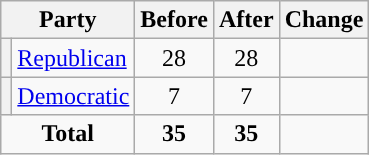<table class="wikitable" style="text-align:center;">
<tr>
<th colspan="2">Party</th>
<th>Before</th>
<th>After</th>
<th>Change</th>
</tr>
<tr>
<th style="background-color:"></th>
<td style="text-align:left;"><a href='#'>Republican</a></td>
<td>28</td>
<td>28</td>
<td></td>
</tr>
<tr>
<th style="background-color:"></th>
<td style="text-align:left;"><a href='#'>Democratic</a></td>
<td>7</td>
<td>7</td>
<td></td>
</tr>
<tr>
<td colspan="2"><strong>Total</strong></td>
<td><strong>35</strong></td>
<td><strong>35</strong></td>
<td></td>
</tr>
</table>
